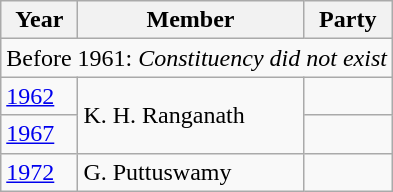<table class="wikitable sortable">
<tr>
<th>Year</th>
<th>Member</th>
<th colspan="2">Party</th>
</tr>
<tr>
<td colspan=4>Before 1961: <em>Constituency did not exist</em></td>
</tr>
<tr>
<td><a href='#'>1962</a></td>
<td rowspan="2">K. H. Ranganath</td>
<td></td>
</tr>
<tr>
<td><a href='#'>1967</a></td>
</tr>
<tr>
<td><a href='#'>1972</a></td>
<td>G. Puttuswamy</td>
<td></td>
</tr>
</table>
